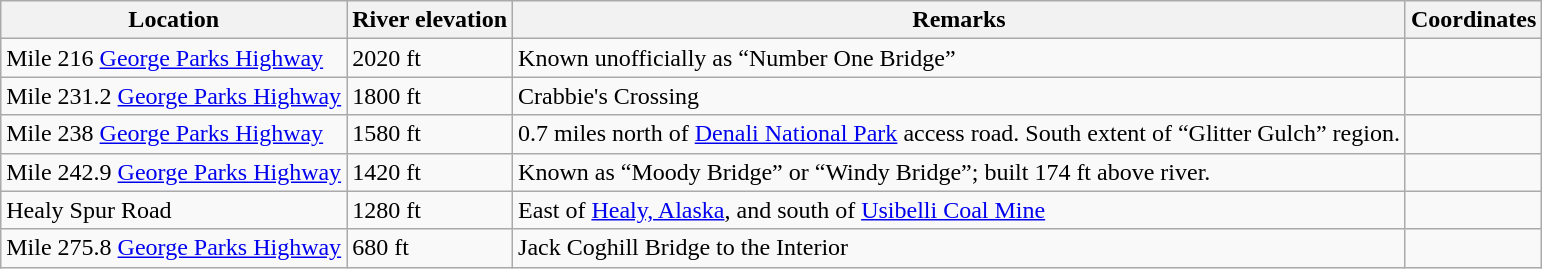<table class="wikitable">
<tr>
<th>Location</th>
<th>River elevation</th>
<th>Remarks</th>
<th>Coordinates</th>
</tr>
<tr>
<td>Mile 216 <a href='#'>George Parks Highway</a></td>
<td>2020 ft</td>
<td>Known unofficially as “Number One Bridge”</td>
<td></td>
</tr>
<tr>
<td>Mile 231.2 <a href='#'>George Parks Highway</a></td>
<td>1800 ft</td>
<td>Crabbie's Crossing</td>
<td></td>
</tr>
<tr>
<td>Mile 238 <a href='#'>George Parks Highway</a></td>
<td>1580 ft</td>
<td>0.7 miles north of <a href='#'>Denali National Park</a> access road. South extent of “Glitter Gulch” region.</td>
<td></td>
</tr>
<tr>
<td>Mile 242.9 <a href='#'>George Parks Highway</a></td>
<td>1420 ft</td>
<td>Known as “Moody Bridge” or “Windy Bridge”; built 174 ft above river.</td>
<td></td>
</tr>
<tr>
<td>Healy Spur Road</td>
<td>1280 ft</td>
<td>East of <a href='#'>Healy, Alaska</a>, and south of <a href='#'>Usibelli Coal Mine</a></td>
<td></td>
</tr>
<tr>
<td>Mile 275.8 <a href='#'>George Parks Highway</a></td>
<td>680 ft</td>
<td>Jack Coghill Bridge to the Interior</td>
<td></td>
</tr>
</table>
